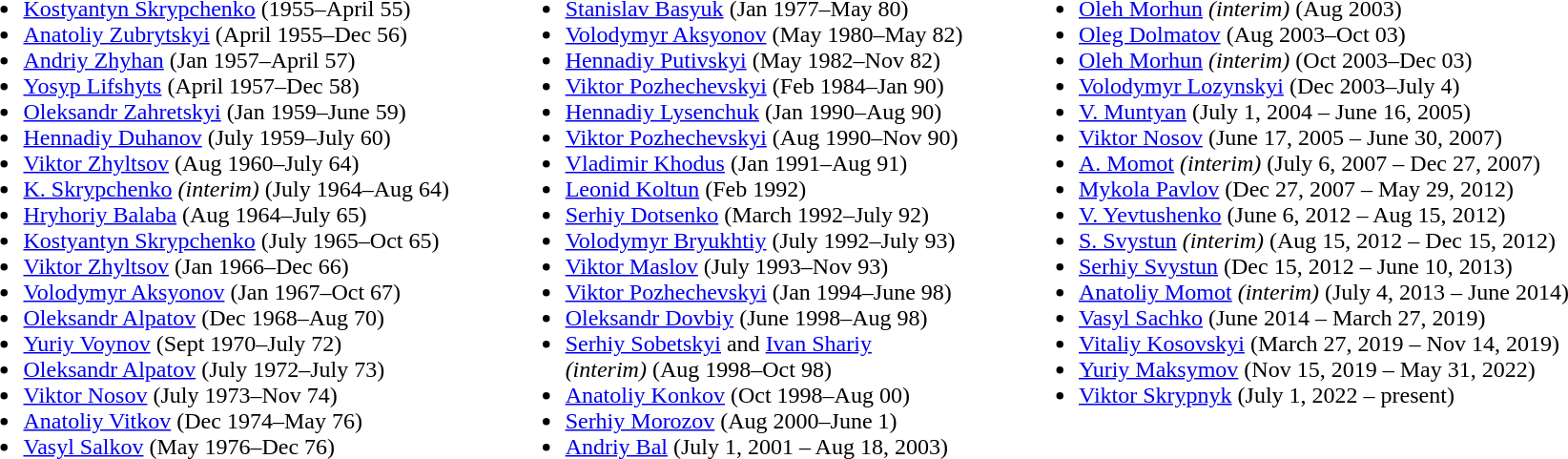<table>
<tr>
<td valign="top"><br><ul><li> <a href='#'>Kostyantyn Skrypchenko</a> (1955–April 55)</li><li> <a href='#'>Anatoliy Zubrytskyi</a> (April 1955–Dec 56)</li><li> <a href='#'>Andriy Zhyhan</a> (Jan 1957–April 57)</li><li> <a href='#'>Yosyp Lifshyts</a> (April 1957–Dec 58)</li><li> <a href='#'>Oleksandr Zahretskyi</a> (Jan 1959–June 59)</li><li> <a href='#'>Hennadiy Duhanov</a> (July 1959–July 60)</li><li> <a href='#'>Viktor Zhyltsov</a> (Aug 1960–July 64)</li><li> <a href='#'>K. Skrypchenko</a> <em>(interim)</em> (July 1964–Aug 64)</li><li> <a href='#'>Hryhoriy Balaba</a> (Aug 1964–July 65)</li><li> <a href='#'>Kostyantyn Skrypchenko</a> (July 1965–Oct 65)</li><li> <a href='#'>Viktor Zhyltsov</a> (Jan 1966–Dec 66)</li><li> <a href='#'>Volodymyr Aksyonov</a> (Jan 1967–Oct 67)</li><li> <a href='#'>Oleksandr Alpatov</a> (Dec 1968–Aug 70)</li><li> <a href='#'>Yuriy Voynov</a> (Sept 1970–July 72)</li><li> <a href='#'>Oleksandr Alpatov</a> (July 1972–July 73)</li><li> <a href='#'>Viktor Nosov</a> (July 1973–Nov 74)</li><li> <a href='#'>Anatoliy Vitkov</a> (Dec 1974–May 76)</li><li> <a href='#'>Vasyl Salkov</a> (May 1976–Dec 76)</li></ul></td>
<td width="33"> </td>
<td valign="top"><br><ul><li> <a href='#'>Stanislav Basyuk</a> (Jan 1977–May 80)</li><li> <a href='#'>Volodymyr Aksyonov</a> (May 1980–May 82)</li><li> <a href='#'>Hennadiy Putivskyi</a> (May 1982–Nov 82)</li><li> <a href='#'>Viktor Pozhechevskyi</a> (Feb 1984–Jan 90)</li><li> <a href='#'>Hennadiy Lysenchuk</a> (Jan 1990–Aug 90)</li><li> <a href='#'>Viktor Pozhechevskyi</a> (Aug 1990–Nov 90)</li><li> <a href='#'>Vladimir Khodus</a> (Jan 1991–Aug 91)</li><li> <a href='#'>Leonid Koltun</a> (Feb 1992)</li><li> <a href='#'>Serhiy Dotsenko</a> (March 1992–July 92)</li><li> <a href='#'>Volodymyr Bryukhtiy</a> (July 1992–July 93)</li><li> <a href='#'>Viktor Maslov</a> (July 1993–Nov 93)</li><li> <a href='#'>Viktor Pozhechevskyi</a> (Jan 1994–June 98)</li><li> <a href='#'>Oleksandr Dovbiy</a> (June 1998–Aug 98)</li><li> <a href='#'>Serhiy Sobetskyi</a> and  <a href='#'>Ivan Shariy</a> <br><em>(interim)</em> (Aug 1998–Oct 98)</li><li> <a href='#'>Anatoliy Konkov</a> (Oct 1998–Aug 00)</li><li> <a href='#'>Serhiy Morozov</a> (Aug 2000–June 1)</li><li> <a href='#'>Andriy Bal</a> (July 1, 2001 – Aug 18, 2003)</li></ul></td>
<td width="33"> </td>
<td valign="top"><br><ul><li> <a href='#'>Oleh Morhun</a> <em>(interim)</em> (Aug 2003)</li><li> <a href='#'>Oleg Dolmatov</a> (Aug 2003–Oct 03)</li><li> <a href='#'>Oleh Morhun</a> <em>(interim)</em> (Oct 2003–Dec 03)</li><li> <a href='#'>Volodymyr Lozynskyi</a> (Dec 2003–July 4)</li><li> <a href='#'>V. Muntyan</a> (July 1, 2004 – June 16, 2005)</li><li> <a href='#'>Viktor Nosov</a> (June 17, 2005 – June 30, 2007)</li><li> <a href='#'>A. Momot</a> <em>(interim)</em> (July 6, 2007 – Dec 27, 2007)</li><li> <a href='#'>Mykola Pavlov</a> (Dec 27, 2007 – May 29, 2012)</li><li> <a href='#'>V. Yevtushenko</a> (June 6, 2012 – Aug 15, 2012)</li><li> <a href='#'>S. Svystun</a> <em>(interim)</em> (Aug 15, 2012 – Dec 15, 2012)</li><li> <a href='#'>Serhiy Svystun</a> (Dec 15, 2012 – June 10, 2013)</li><li> <a href='#'>Anatoliy Momot</a> <em>(interim)</em> (July 4, 2013 – June 2014)</li><li> <a href='#'>Vasyl Sachko</a> (June 2014 – March 27, 2019)</li><li> <a href='#'>Vitaliy Kosovskyi</a> (March 27, 2019 – Nov 14, 2019)</li><li> <a href='#'>Yuriy Maksymov</a> (Nov 15, 2019 – May 31, 2022)</li><li> <a href='#'>Viktor Skrypnyk</a> (July 1, 2022 – present)</li></ul></td>
</tr>
</table>
